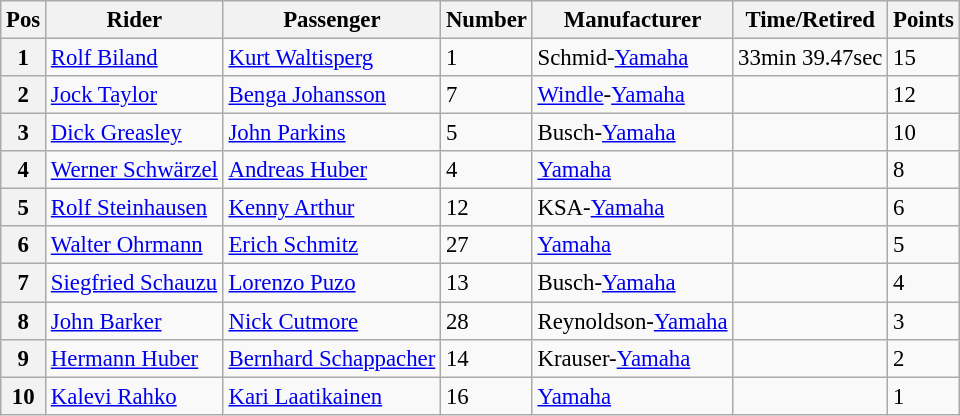<table class="wikitable" style="font-size: 95%;">
<tr>
<th>Pos</th>
<th>Rider</th>
<th>Passenger</th>
<th>Number</th>
<th>Manufacturer</th>
<th>Time/Retired</th>
<th>Points</th>
</tr>
<tr>
<th>1</th>
<td> <a href='#'>Rolf Biland</a></td>
<td> <a href='#'>Kurt Waltisperg</a></td>
<td>1</td>
<td>Schmid-<a href='#'>Yamaha</a></td>
<td>33min 39.47sec</td>
<td>15</td>
</tr>
<tr>
<th>2</th>
<td> <a href='#'>Jock Taylor</a></td>
<td> <a href='#'>Benga Johansson</a></td>
<td>7</td>
<td><a href='#'>Windle</a>-<a href='#'>Yamaha</a></td>
<td></td>
<td>12</td>
</tr>
<tr>
<th>3</th>
<td> <a href='#'>Dick Greasley</a></td>
<td> <a href='#'>John Parkins</a></td>
<td>5</td>
<td>Busch-<a href='#'>Yamaha</a></td>
<td></td>
<td>10</td>
</tr>
<tr>
<th>4</th>
<td> <a href='#'>Werner Schwärzel</a></td>
<td> <a href='#'>Andreas Huber</a></td>
<td>4</td>
<td><a href='#'>Yamaha</a></td>
<td></td>
<td>8</td>
</tr>
<tr>
<th>5</th>
<td> <a href='#'>Rolf Steinhausen</a></td>
<td> <a href='#'>Kenny Arthur</a></td>
<td>12</td>
<td>KSA-<a href='#'>Yamaha</a></td>
<td></td>
<td>6</td>
</tr>
<tr>
<th>6</th>
<td> <a href='#'>Walter Ohrmann</a></td>
<td> <a href='#'>Erich Schmitz</a></td>
<td>27</td>
<td><a href='#'>Yamaha</a></td>
<td></td>
<td>5</td>
</tr>
<tr>
<th>7</th>
<td> <a href='#'>Siegfried Schauzu</a></td>
<td> <a href='#'>Lorenzo Puzo</a></td>
<td>13</td>
<td>Busch-<a href='#'>Yamaha</a></td>
<td></td>
<td>4</td>
</tr>
<tr>
<th>8</th>
<td> <a href='#'>John Barker</a></td>
<td> <a href='#'>Nick Cutmore</a></td>
<td>28</td>
<td>Reynoldson-<a href='#'>Yamaha</a></td>
<td></td>
<td>3</td>
</tr>
<tr>
<th>9</th>
<td> <a href='#'>Hermann Huber</a></td>
<td> <a href='#'>Bernhard Schappacher</a></td>
<td>14</td>
<td>Krauser-<a href='#'>Yamaha</a></td>
<td></td>
<td>2</td>
</tr>
<tr>
<th>10</th>
<td> <a href='#'>Kalevi Rahko</a></td>
<td> <a href='#'>Kari Laatikainen</a></td>
<td>16</td>
<td><a href='#'>Yamaha</a></td>
<td></td>
<td>1</td>
</tr>
</table>
